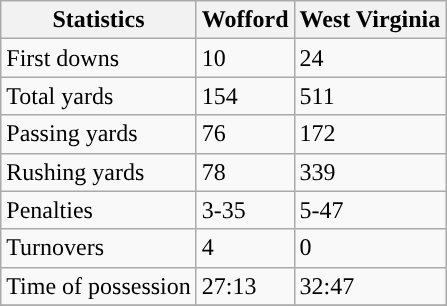<table class="wikitable" style="float: left;">
<tr>
<th>Statistics</th>
<th>Wofford</th>
<th>West Virginia</th>
</tr>
<tr>
<td>First downs</td>
<td>10</td>
<td>24</td>
</tr>
<tr>
<td>Total yards</td>
<td>154</td>
<td>511</td>
</tr>
<tr>
<td>Passing yards</td>
<td>76</td>
<td>172</td>
</tr>
<tr>
<td>Rushing yards</td>
<td>78</td>
<td>339</td>
</tr>
<tr>
<td>Penalties</td>
<td>3-35</td>
<td>5-47</td>
</tr>
<tr>
<td>Turnovers</td>
<td>4</td>
<td>0</td>
</tr>
<tr>
<td>Time of possession</td>
<td>27:13</td>
<td>32:47</td>
</tr>
<tr>
</tr>
</table>
